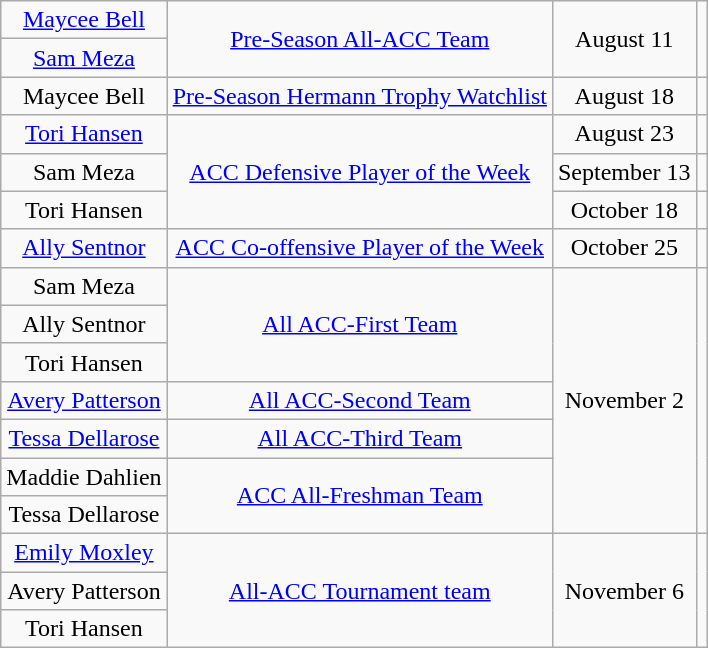<table class="wikitable sortable" style="text-align: center">
<tr>
<td><a href='#'>Maycee Bell</a></td>
<td rowspan=2><a href='#'>Pre-Season All-ACC Team</a></td>
<td rowspan=2>August 11</td>
<td rowspan=2></td>
</tr>
<tr>
<td><a href='#'>Sam Meza</a></td>
</tr>
<tr>
<td>Maycee Bell</td>
<td><a href='#'>Pre-Season Hermann Trophy Watchlist</a></td>
<td>August 18</td>
<td></td>
</tr>
<tr>
<td><a href='#'>Tori Hansen</a></td>
<td rowspan=3><a href='#'>ACC Defensive Player of the Week</a></td>
<td>August 23</td>
<td></td>
</tr>
<tr>
<td>Sam Meza</td>
<td>September 13</td>
<td></td>
</tr>
<tr>
<td>Tori Hansen</td>
<td>October 18</td>
<td></td>
</tr>
<tr>
<td><a href='#'>Ally Sentnor</a></td>
<td><a href='#'>ACC Co-offensive Player of the Week</a></td>
<td>October 25</td>
<td></td>
</tr>
<tr>
<td>Sam Meza</td>
<td rowspan=3><a href='#'>All ACC-First Team</a></td>
<td rowspan=7>November 2</td>
<td rowspan=7></td>
</tr>
<tr>
<td>Ally Sentnor</td>
</tr>
<tr>
<td>Tori Hansen</td>
</tr>
<tr>
<td><a href='#'>Avery Patterson</a></td>
<td><a href='#'>All ACC-Second Team</a></td>
</tr>
<tr>
<td><a href='#'>Tessa Dellarose</a></td>
<td><a href='#'>All ACC-Third Team</a></td>
</tr>
<tr>
<td>Maddie Dahlien</td>
<td rowspan=2><a href='#'>ACC All-Freshman Team</a></td>
</tr>
<tr>
<td>Tessa Dellarose</td>
</tr>
<tr>
<td><a href='#'>Emily Moxley</a></td>
<td rowspan=3><a href='#'>All-ACC Tournament team</a></td>
<td rowspan=3>November 6</td>
<td rowspan=3></td>
</tr>
<tr>
<td>Avery Patterson</td>
</tr>
<tr>
<td>Tori Hansen</td>
</tr>
</table>
